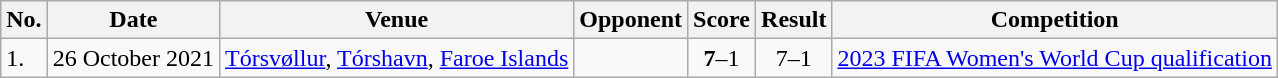<table class="wikitable">
<tr>
<th>No.</th>
<th>Date</th>
<th>Venue</th>
<th>Opponent</th>
<th>Score</th>
<th>Result</th>
<th>Competition</th>
</tr>
<tr>
<td>1.</td>
<td>26 October 2021</td>
<td><a href='#'>Tórsvøllur</a>, <a href='#'>Tórshavn</a>, <a href='#'>Faroe Islands</a></td>
<td></td>
<td align=center><strong>7</strong>–1</td>
<td align=center>7–1</td>
<td><a href='#'>2023 FIFA Women's World Cup qualification</a></td>
</tr>
</table>
